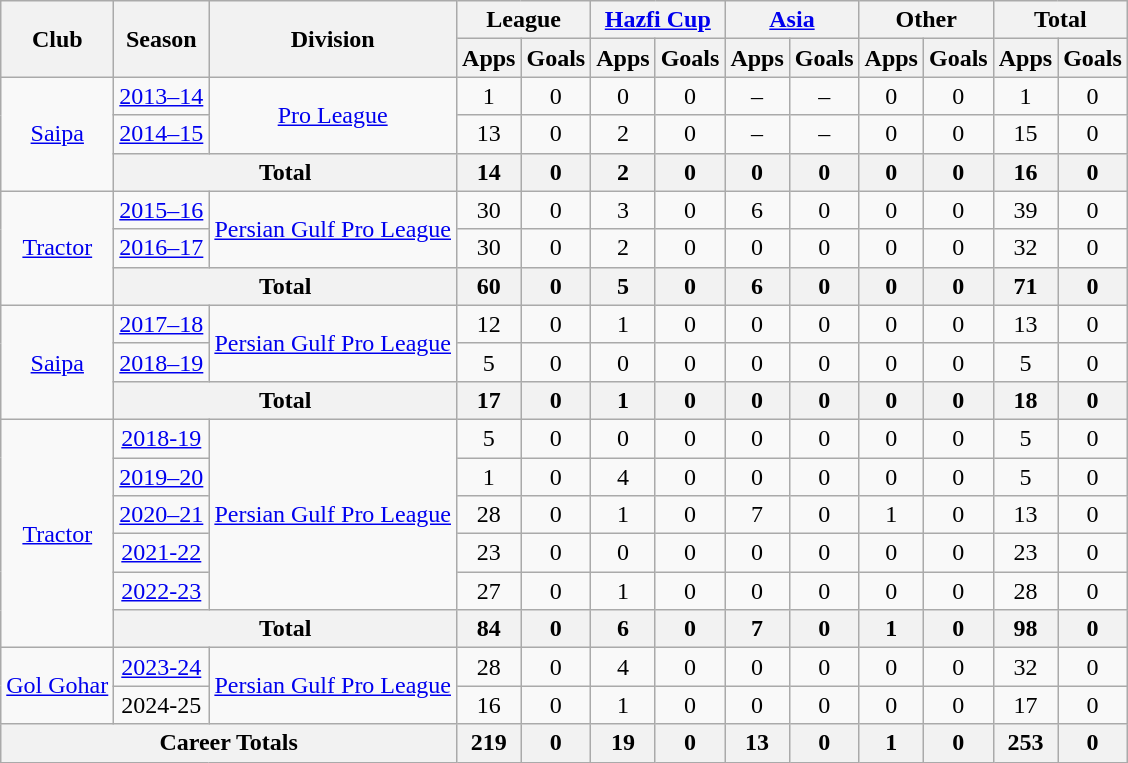<table class="wikitable" style="text-align: center;">
<tr>
<th rowspan="2">Club</th>
<th rowspan="2">Season</th>
<th rowspan="2">Division</th>
<th colspan="2">League</th>
<th colspan="2"><a href='#'>Hazfi Cup</a></th>
<th colspan="2"><a href='#'>Asia</a></th>
<th colspan=2>Other</th>
<th colspan="2">Total</th>
</tr>
<tr>
<th>Apps</th>
<th>Goals</th>
<th>Apps</th>
<th>Goals</th>
<th>Apps</th>
<th>Goals</th>
<th>Apps</th>
<th>Goals</th>
<th>Apps</th>
<th>Goals</th>
</tr>
<tr>
<td rowspan="3"><a href='#'>Saipa</a></td>
<td><a href='#'>2013–14</a></td>
<td rowspan="2"><a href='#'>Pro League</a></td>
<td>1</td>
<td>0</td>
<td>0</td>
<td>0</td>
<td>–</td>
<td>–</td>
<td>0</td>
<td>0</td>
<td>1</td>
<td>0</td>
</tr>
<tr>
<td><a href='#'>2014–15</a></td>
<td>13</td>
<td>0</td>
<td>2</td>
<td>0</td>
<td>–</td>
<td>–</td>
<td>0</td>
<td>0</td>
<td>15</td>
<td>0</td>
</tr>
<tr>
<th colspan=2>Total</th>
<th>14</th>
<th>0</th>
<th>2</th>
<th>0</th>
<th>0</th>
<th>0</th>
<th>0</th>
<th>0</th>
<th>16</th>
<th>0</th>
</tr>
<tr>
<td rowspan="3"><a href='#'>Tractor</a></td>
<td><a href='#'>2015–16</a></td>
<td rowspan="2"><a href='#'>Persian Gulf Pro League</a></td>
<td>30</td>
<td>0</td>
<td>3</td>
<td>0</td>
<td>6</td>
<td>0</td>
<td>0</td>
<td>0</td>
<td>39</td>
<td>0</td>
</tr>
<tr>
<td><a href='#'>2016–17</a></td>
<td>30</td>
<td>0</td>
<td>2</td>
<td>0</td>
<td>0</td>
<td>0</td>
<td>0</td>
<td>0</td>
<td>32</td>
<td>0</td>
</tr>
<tr>
<th colspan=2>Total</th>
<th>60</th>
<th>0</th>
<th>5</th>
<th>0</th>
<th>6</th>
<th>0</th>
<th>0</th>
<th>0</th>
<th>71</th>
<th>0</th>
</tr>
<tr>
<td rowspan="3"><a href='#'>Saipa</a></td>
<td><a href='#'>2017–18</a></td>
<td rowspan="2"><a href='#'>Persian Gulf Pro League</a></td>
<td>12</td>
<td>0</td>
<td>1</td>
<td>0</td>
<td>0</td>
<td>0</td>
<td>0</td>
<td>0</td>
<td>13</td>
<td>0</td>
</tr>
<tr>
<td rowspan="1"><a href='#'>2018–19</a></td>
<td>5</td>
<td>0</td>
<td>0</td>
<td>0</td>
<td>0</td>
<td>0</td>
<td>0</td>
<td>0</td>
<td>5</td>
<td>0</td>
</tr>
<tr>
<th colspan=2>Total</th>
<th>17</th>
<th>0</th>
<th>1</th>
<th>0</th>
<th>0</th>
<th>0</th>
<th>0</th>
<th>0</th>
<th>18</th>
<th>0</th>
</tr>
<tr>
<td rowspan="6"><a href='#'>Tractor</a></td>
<td><a href='#'>2018-19</a></td>
<td rowspan="5"><a href='#'>Persian Gulf Pro League</a></td>
<td>5</td>
<td>0</td>
<td>0</td>
<td>0</td>
<td>0</td>
<td>0</td>
<td>0</td>
<td>0</td>
<td>5</td>
<td 0>0</td>
</tr>
<tr>
<td><a href='#'>2019–20</a></td>
<td>1</td>
<td>0</td>
<td>4</td>
<td>0</td>
<td>0</td>
<td>0</td>
<td>0</td>
<td>0</td>
<td>5</td>
<td>0</td>
</tr>
<tr>
<td><a href='#'>2020–21</a></td>
<td>28</td>
<td>0</td>
<td>1</td>
<td>0</td>
<td>7</td>
<td>0</td>
<td>1</td>
<td>0</td>
<td>13</td>
<td>0</td>
</tr>
<tr>
<td><a href='#'>2021-22</a></td>
<td>23</td>
<td>0</td>
<td>0</td>
<td>0</td>
<td>0</td>
<td>0</td>
<td>0</td>
<td>0</td>
<td>23</td>
<td>0</td>
</tr>
<tr>
<td><a href='#'>2022-23</a></td>
<td>27</td>
<td>0</td>
<td>1</td>
<td>0</td>
<td>0</td>
<td>0</td>
<td>0</td>
<td>0</td>
<td>28</td>
<td>0</td>
</tr>
<tr>
<th colspan=2>Total</th>
<th>84</th>
<th>0</th>
<th>6</th>
<th>0</th>
<th>7</th>
<th>0</th>
<th>1</th>
<th>0</th>
<th>98</th>
<th>0</th>
</tr>
<tr>
<td rowspan="2"><a href='#'>Gol Gohar</a></td>
<td><a href='#'>2023-24</a></td>
<td rowspan="2"><a href='#'>Persian Gulf Pro League</a></td>
<td>28</td>
<td>0</td>
<td>4</td>
<td>0</td>
<td>0</td>
<td>0</td>
<td>0</td>
<td>0</td>
<td>32</td>
<td>0</td>
</tr>
<tr>
<td>2024-25</td>
<td>16</td>
<td>0</td>
<td>1</td>
<td>0</td>
<td>0</td>
<td>0</td>
<td>0</td>
<td>0</td>
<td>17</td>
<td>0</td>
</tr>
<tr>
<th colspan="3">Career Totals</th>
<th>219</th>
<th>0</th>
<th>19</th>
<th>0</th>
<th>13</th>
<th>0</th>
<th>1</th>
<th>0</th>
<th>253</th>
<th>0</th>
</tr>
</table>
